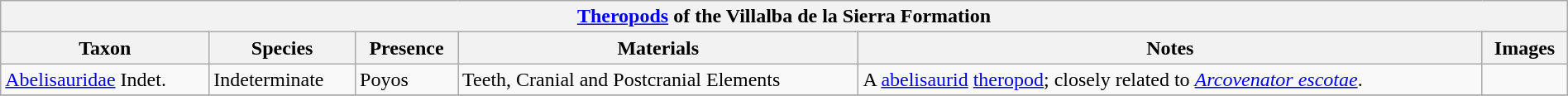<table class="wikitable" align="center" width="100%">
<tr>
<th colspan="6" align="center"><strong><a href='#'>Theropods</a> of the Villalba de la Sierra Formation</strong></th>
</tr>
<tr>
<th>Taxon</th>
<th>Species</th>
<th>Presence</th>
<th>Materials</th>
<th>Notes</th>
<th>Images</th>
</tr>
<tr>
<td><a href='#'>Abelisauridae</a> Indet.</td>
<td>Indeterminate</td>
<td>Poyos</td>
<td>Teeth, Cranial and Postcranial Elements</td>
<td>A <a href='#'>abelisaurid</a> <a href='#'>theropod</a>; closely related to <em><a href='#'>Arcovenator escotae</a></em>.</td>
<td></td>
</tr>
<tr>
</tr>
</table>
